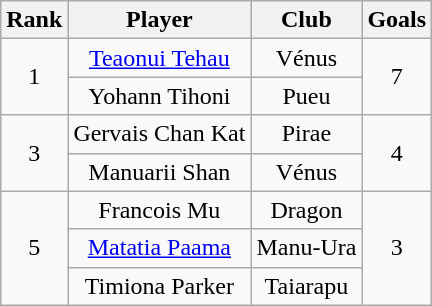<table class="wikitable" style="text-align:center;">
<tr>
<th>Rank</th>
<th>Player</th>
<th>Club</th>
<th>Goals</th>
</tr>
<tr>
<td rowspan=2>1</td>
<td> <a href='#'>Teaonui Tehau</a></td>
<td>Vénus</td>
<td rowspan=2>7</td>
</tr>
<tr>
<td> Yohann Tihoni</td>
<td>Pueu</td>
</tr>
<tr>
<td rowspan=2>3</td>
<td> Gervais Chan Kat</td>
<td>Pirae</td>
<td rowspan=2>4</td>
</tr>
<tr>
<td> Manuarii Shan</td>
<td>Vénus</td>
</tr>
<tr>
<td rowspan=3>5</td>
<td> Francois Mu</td>
<td>Dragon</td>
<td rowspan=3>3</td>
</tr>
<tr>
<td> <a href='#'>Matatia Paama</a></td>
<td>Manu-Ura</td>
</tr>
<tr>
<td> Timiona Parker</td>
<td>Taiarapu</td>
</tr>
</table>
